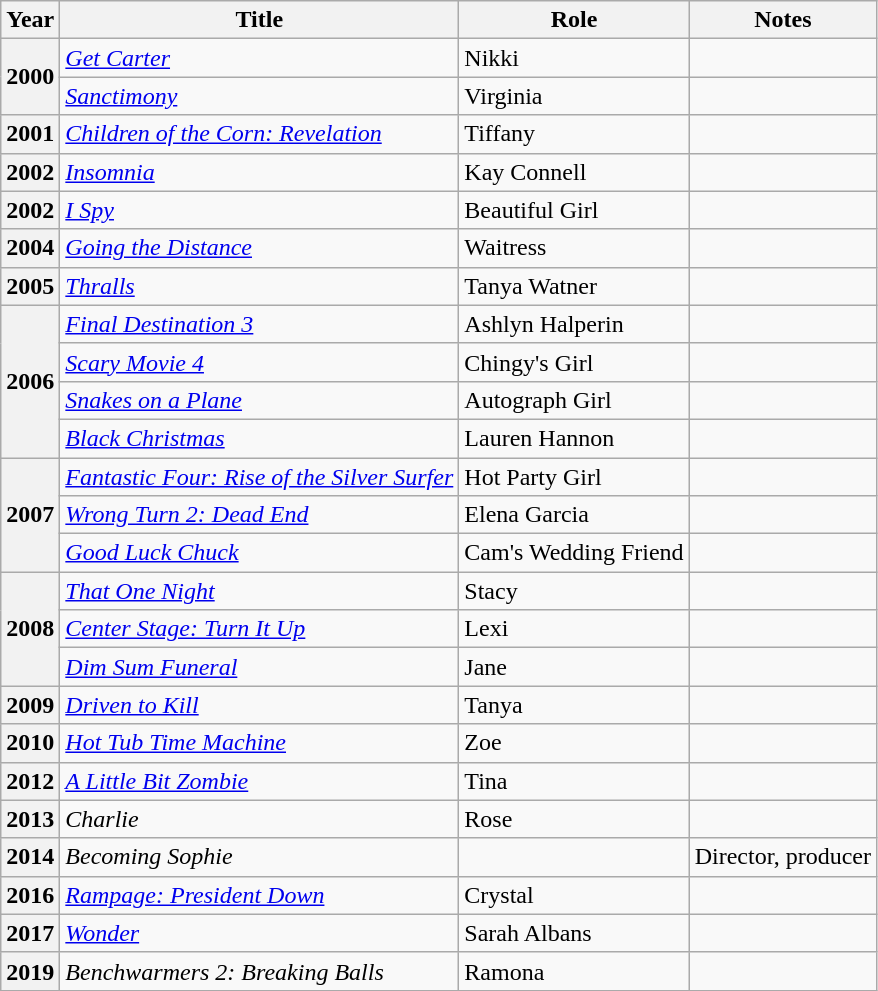<table class="wikitable sortable plainrowheaders">
<tr>
<th scope="col">Year</th>
<th scope="col">Title</th>
<th scope="col">Role</th>
<th scope="col" class="unsortable">Notes</th>
</tr>
<tr>
<th rowspan="2" scope="row">2000</th>
<td><em><a href='#'>Get Carter</a></em></td>
<td>Nikki</td>
<td></td>
</tr>
<tr>
<td><em><a href='#'>Sanctimony</a></em></td>
<td>Virginia</td>
<td></td>
</tr>
<tr>
<th scope=row>2001</th>
<td><em><a href='#'>Children of the Corn: Revelation</a></em></td>
<td>Tiffany</td>
<td></td>
</tr>
<tr>
<th scope=row>2002</th>
<td><em><a href='#'>Insomnia</a></em></td>
<td>Kay Connell</td>
<td></td>
</tr>
<tr>
<th scope=row>2002</th>
<td><em><a href='#'>I Spy</a></em></td>
<td>Beautiful Girl</td>
<td></td>
</tr>
<tr>
<th scope=row>2004</th>
<td><em><a href='#'>Going the Distance</a></em></td>
<td>Waitress</td>
<td></td>
</tr>
<tr>
<th scope=row>2005</th>
<td><em><a href='#'>Thralls</a></em></td>
<td>Tanya Watner</td>
<td></td>
</tr>
<tr>
<th rowspan="4" scope="row">2006</th>
<td><em><a href='#'>Final Destination 3</a></em></td>
<td>Ashlyn Halperin</td>
<td></td>
</tr>
<tr>
<td><em><a href='#'>Scary Movie 4</a></em></td>
<td>Chingy's Girl</td>
<td></td>
</tr>
<tr>
<td><em><a href='#'>Snakes on a Plane</a></em></td>
<td>Autograph Girl</td>
<td></td>
</tr>
<tr>
<td><em><a href='#'>Black Christmas</a></em></td>
<td>Lauren Hannon</td>
<td></td>
</tr>
<tr>
<th rowspan="3" scope="row">2007</th>
<td><em><a href='#'>Fantastic Four: Rise of the Silver Surfer</a></em></td>
<td>Hot Party Girl</td>
<td></td>
</tr>
<tr>
<td><em><a href='#'>Wrong Turn 2: Dead End</a></em></td>
<td>Elena Garcia</td>
<td></td>
</tr>
<tr>
<td><em><a href='#'>Good Luck Chuck</a></em></td>
<td>Cam's Wedding Friend</td>
<td></td>
</tr>
<tr>
<th rowspan="3" scope="row">2008</th>
<td><em><a href='#'>That One Night</a></em></td>
<td>Stacy</td>
<td></td>
</tr>
<tr>
<td><em><a href='#'>Center Stage: Turn It Up</a></em></td>
<td>Lexi</td>
<td></td>
</tr>
<tr>
<td><em><a href='#'>Dim Sum Funeral</a></em></td>
<td>Jane</td>
<td></td>
</tr>
<tr>
<th scope=row>2009</th>
<td><em><a href='#'>Driven to Kill</a></em></td>
<td>Tanya</td>
<td></td>
</tr>
<tr>
<th scope=row>2010</th>
<td><em><a href='#'>Hot Tub Time Machine</a></em></td>
<td>Zoe</td>
<td></td>
</tr>
<tr>
<th scope=row>2012</th>
<td data-sort-value="Little Bit Zombie, A"><em><a href='#'>A Little Bit Zombie</a></em></td>
<td>Tina</td>
<td></td>
</tr>
<tr>
<th scope=row>2013</th>
<td><em>Charlie</em></td>
<td>Rose</td>
<td></td>
</tr>
<tr>
<th scope=row>2014</th>
<td><em>Becoming Sophie</em></td>
<td></td>
<td>Director, producer</td>
</tr>
<tr>
<th scope=row>2016</th>
<td><em><a href='#'>Rampage: President Down</a></em></td>
<td>Crystal</td>
<td></td>
</tr>
<tr>
<th scope="row">2017</th>
<td><em><a href='#'>Wonder</a></em></td>
<td>Sarah Albans</td>
<td></td>
</tr>
<tr>
<th scope=row>2019</th>
<td><em>Benchwarmers 2: Breaking Balls</em></td>
<td>Ramona</td>
<td></td>
</tr>
</table>
